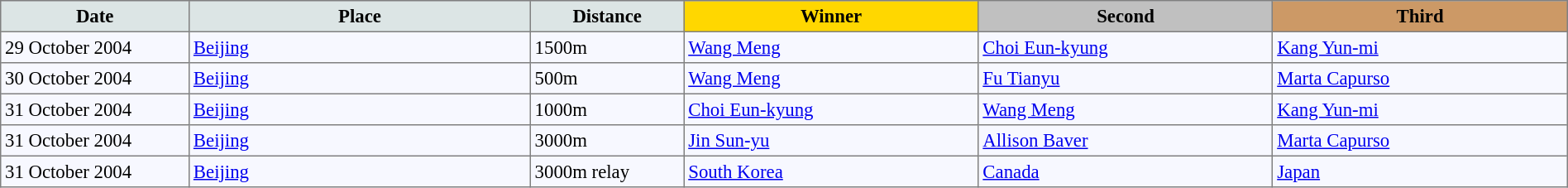<table bgcolor="#f7f8ff" cellpadding="3" cellspacing="0" border="1" style="font-size: 95%; border: gray solid 1px; border-collapse: collapse;">
<tr bgcolor="#CCCCCC">
<td align="center" bgcolor="#DCE5E5" width="150"><strong>Date</strong></td>
<td align="center" bgcolor="#DCE5E5" width="280"><strong>Place</strong></td>
<td align="center" bgcolor="#DCE5E5" width="120"><strong>Distance</strong></td>
<td align="center" bgcolor="gold" width="240"><strong>Winner</strong></td>
<td align="center" bgcolor="silver" width="240"><strong>Second</strong></td>
<td align="center" bgcolor="CC9966" width="240"><strong>Third</strong></td>
</tr>
<tr align="left">
<td>29 October 2004</td>
<td> <a href='#'>Beijing</a></td>
<td>1500m</td>
<td> <a href='#'>Wang Meng</a></td>
<td> <a href='#'>Choi Eun-kyung</a></td>
<td> <a href='#'>Kang Yun-mi</a></td>
</tr>
<tr align="left">
<td>30 October 2004</td>
<td> <a href='#'>Beijing</a></td>
<td>500m</td>
<td> <a href='#'>Wang Meng</a></td>
<td> <a href='#'>Fu Tianyu</a></td>
<td> <a href='#'>Marta Capurso</a></td>
</tr>
<tr align="left">
<td>31 October 2004</td>
<td> <a href='#'>Beijing</a></td>
<td>1000m</td>
<td> <a href='#'>Choi Eun-kyung</a></td>
<td> <a href='#'>Wang Meng</a></td>
<td> <a href='#'>Kang Yun-mi</a></td>
</tr>
<tr align="left">
<td>31 October 2004</td>
<td> <a href='#'>Beijing</a></td>
<td>3000m</td>
<td> <a href='#'>Jin Sun-yu</a></td>
<td> <a href='#'>Allison Baver</a></td>
<td> <a href='#'>Marta Capurso</a></td>
</tr>
<tr align="left">
<td>31 October 2004</td>
<td> <a href='#'>Beijing</a></td>
<td>3000m relay</td>
<td> <a href='#'>South Korea</a></td>
<td> <a href='#'>Canada</a></td>
<td> <a href='#'>Japan</a></td>
</tr>
</table>
